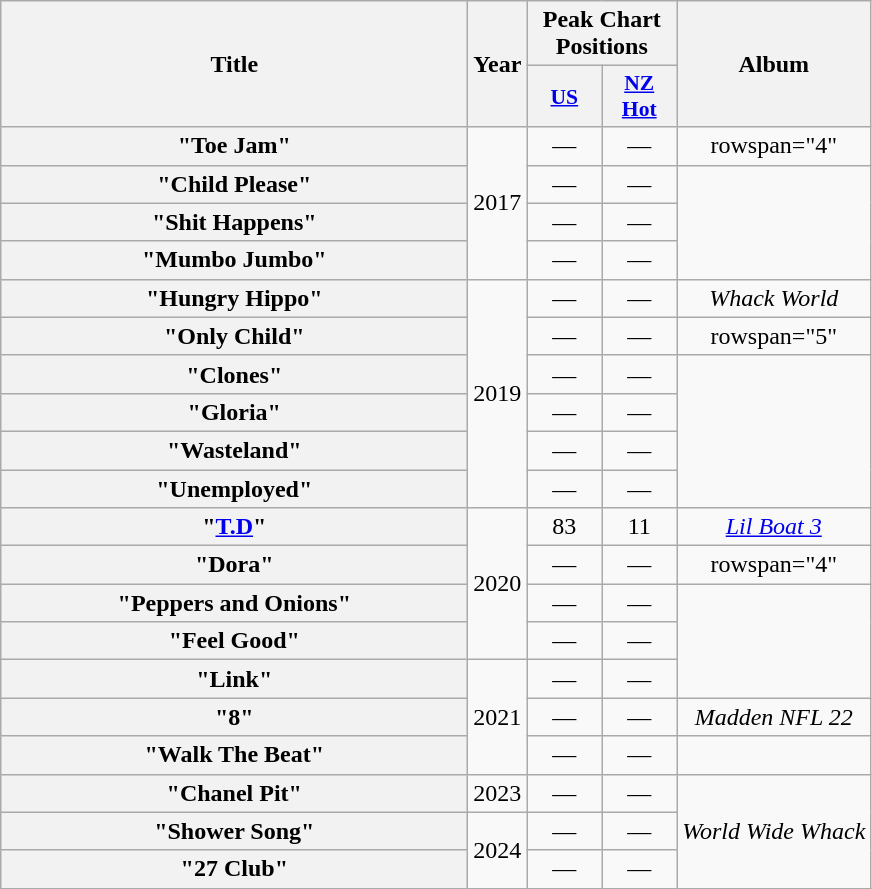<table class="wikitable plainrowheaders" style="text-align:center;">
<tr>
<th scope="col" rowspan="2" style="width:19em;">Title</th>
<th scope="col" rowspan="2">Year</th>
<th scope="col" colspan="2">Peak Chart Positions</th>
<th scope="col" rowspan="2">Album</th>
</tr>
<tr>
<th scope="col" style="width:3em;font-size:90%;"><a href='#'>US</a><br></th>
<th scope="col" style="width:3em;font-size:90%;"><a href='#'>NZ<br>Hot</a><br></th>
</tr>
<tr>
<th scope="row">"Toe Jam"</th>
<td rowspan="4">2017</td>
<td>—</td>
<td>—</td>
<td>rowspan="4" </td>
</tr>
<tr>
<th scope="row">"Child Please"</th>
<td>—</td>
<td>—</td>
</tr>
<tr>
<th scope="row">"Shit Happens"</th>
<td>—</td>
<td>—</td>
</tr>
<tr>
<th scope="row">"Mumbo Jumbo"</th>
<td>—</td>
<td>—</td>
</tr>
<tr>
<th scope="row">"Hungry Hippo"</th>
<td rowspan="6">2019</td>
<td>—</td>
<td>—</td>
<td><em>Whack World</em></td>
</tr>
<tr>
<th scope="row">"Only Child"</th>
<td>—</td>
<td>—</td>
<td>rowspan="5" </td>
</tr>
<tr>
<th scope="row">"Clones"</th>
<td>—</td>
<td>—</td>
</tr>
<tr>
<th scope="row">"Gloria"</th>
<td>—</td>
<td>—</td>
</tr>
<tr>
<th scope="row">"Wasteland"</th>
<td>—</td>
<td>—</td>
</tr>
<tr>
<th scope="row">"Unemployed"</th>
<td>—</td>
<td>—</td>
</tr>
<tr>
<th scope="row">"<a href='#'>T.D</a>" <br></th>
<td rowspan="4">2020</td>
<td>83</td>
<td>11</td>
<td><em><a href='#'>Lil Boat 3</a></em></td>
</tr>
<tr>
<th scope="row">"Dora"</th>
<td>—</td>
<td>—</td>
<td>rowspan="4" </td>
</tr>
<tr>
<th scope="row">"Peppers and Onions"</th>
<td>—</td>
<td>—</td>
</tr>
<tr>
<th scope="row">"Feel Good"</th>
<td>—</td>
<td>—</td>
</tr>
<tr>
<th scope="row">"Link"</th>
<td rowspan="3">2021</td>
<td>—</td>
<td>—</td>
</tr>
<tr>
<th scope="row">"8"</th>
<td>—</td>
<td>—</td>
<td><em>Madden NFL 22</em></td>
</tr>
<tr>
<th scope="row">"Walk The Beat"</th>
<td>—</td>
<td>—</td>
<td></td>
</tr>
<tr>
<th scope="row">"Chanel Pit"</th>
<td rowspan="1">2023</td>
<td>—</td>
<td>—</td>
<td rowspan="3"><em>World Wide Whack</em></td>
</tr>
<tr>
<th scope="row">"Shower Song"</th>
<td rowspan="2">2024</td>
<td>—</td>
<td>—</td>
</tr>
<tr>
<th scope="row">"27 Club"</th>
<td>—</td>
<td>—</td>
</tr>
</table>
